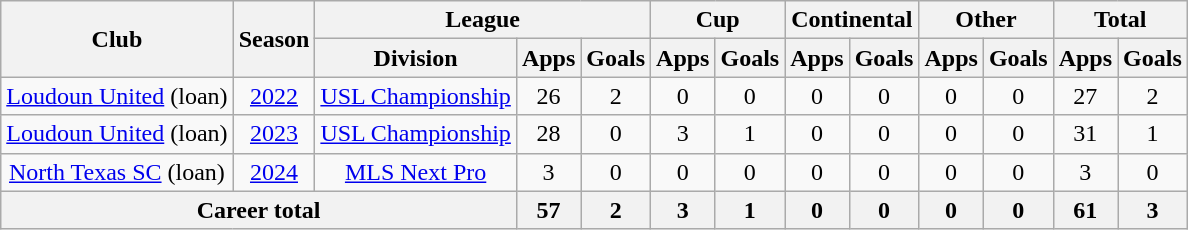<table class="wikitable" style="text-align: center">
<tr>
<th rowspan="2">Club</th>
<th rowspan="2">Season</th>
<th colspan="3">League</th>
<th colspan="2">Cup</th>
<th colspan="2">Continental</th>
<th colspan="2">Other</th>
<th colspan="2">Total</th>
</tr>
<tr>
<th>Division</th>
<th>Apps</th>
<th>Goals</th>
<th>Apps</th>
<th>Goals</th>
<th>Apps</th>
<th>Goals</th>
<th>Apps</th>
<th>Goals</th>
<th>Apps</th>
<th>Goals</th>
</tr>
<tr>
<td><a href='#'>Loudoun United</a> (loan)</td>
<td><a href='#'>2022</a></td>
<td><a href='#'>USL Championship</a></td>
<td>26</td>
<td>2</td>
<td>0</td>
<td>0</td>
<td>0</td>
<td>0</td>
<td>0</td>
<td>0</td>
<td>27</td>
<td>2</td>
</tr>
<tr>
<td><a href='#'>Loudoun United</a> (loan)</td>
<td><a href='#'>2023</a></td>
<td><a href='#'>USL Championship</a></td>
<td>28</td>
<td>0</td>
<td>3</td>
<td>1</td>
<td>0</td>
<td>0</td>
<td>0</td>
<td>0</td>
<td>31</td>
<td>1</td>
</tr>
<tr>
<td><a href='#'>North Texas SC</a> (loan)</td>
<td><a href='#'>2024</a></td>
<td><a href='#'>MLS Next Pro</a></td>
<td>3</td>
<td>0</td>
<td>0</td>
<td>0</td>
<td>0</td>
<td>0</td>
<td>0</td>
<td>0</td>
<td>3</td>
<td>0</td>
</tr>
<tr>
<th colspan="3"><strong>Career total</strong></th>
<th>57</th>
<th>2</th>
<th>3</th>
<th>1</th>
<th>0</th>
<th>0</th>
<th>0</th>
<th>0</th>
<th>61</th>
<th>3</th>
</tr>
</table>
